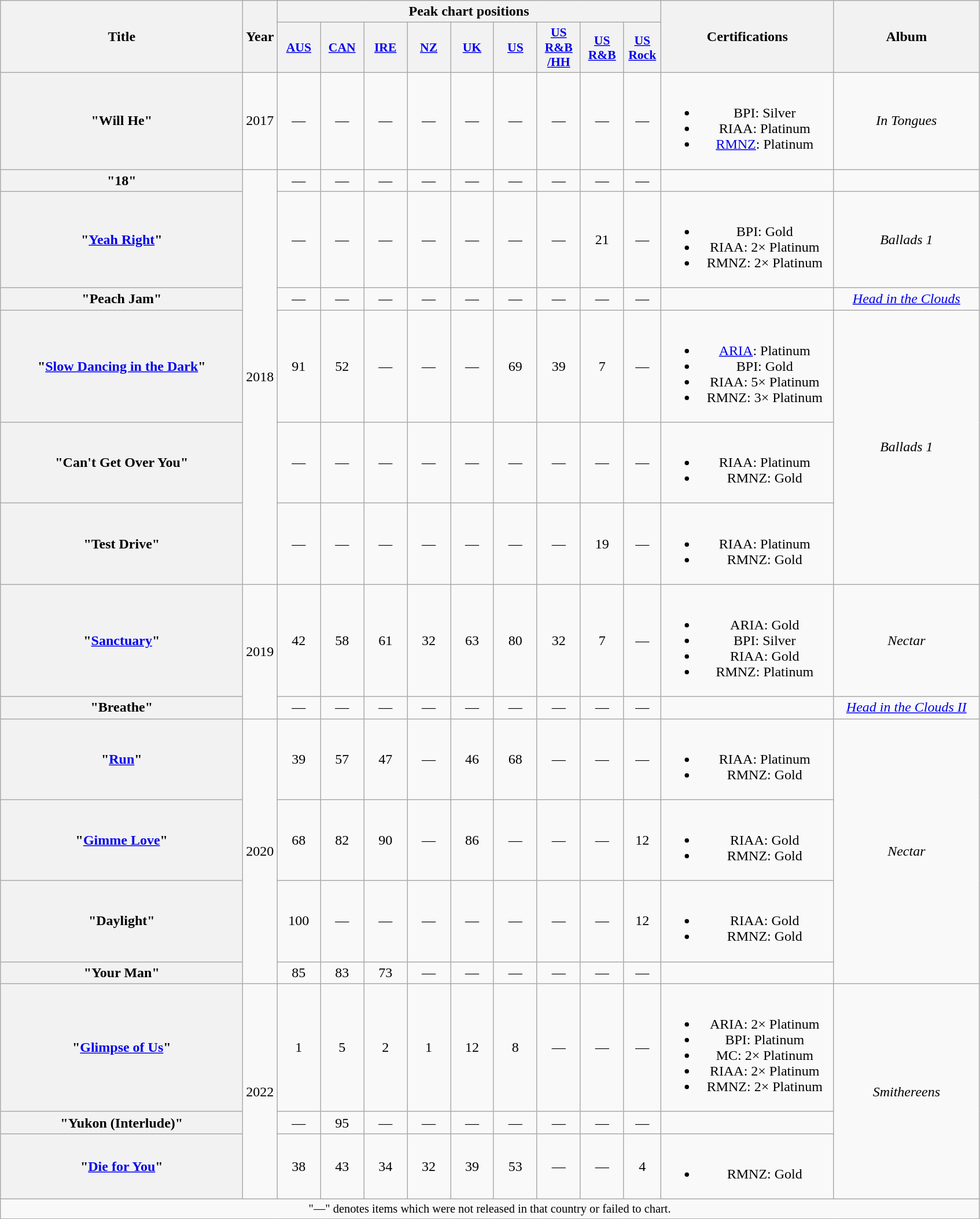<table class="wikitable plainrowheaders" style="text-align:center;">
<tr>
<th scope="col" rowspan="2" style="width:17em;">Title</th>
<th scope="col" rowspan="2" style="width:1em;">Year</th>
<th colspan="9">Peak chart positions</th>
<th scope="col" rowspan="2" style="width:12em;">Certifications</th>
<th scope="col" rowspan="2" style="width:10em;">Album</th>
</tr>
<tr>
<th scope="col" style="width:3em;font-size:90%;"><a href='#'>AUS</a><br></th>
<th scope="col" style="width:3em;font-size:90%;"><a href='#'>CAN</a><br></th>
<th scope="col" style="width:3em;font-size:90%;"><a href='#'>IRE</a><br></th>
<th scope="col" style="width:3em;font-size:90%;"><a href='#'>NZ</a><br></th>
<th scope="col" style="width:3em;font-size:90%;"><a href='#'>UK</a><br></th>
<th scope="col" style="width:3em;font-size:90%;"><a href='#'>US</a><br></th>
<th scope="col" style="width:3em;font-size:90%;"><a href='#'>US<br>R&B<br>/HH</a><br></th>
<th scope="col" style="width:3em;font-size:90%;"><a href='#'>US<br>R&B</a><br></th>
<th scope="col" style="width:2.5em; font-size:90%;"><a href='#'>US<br>Rock</a><br></th>
</tr>
<tr>
<th scope="row">"Will He"</th>
<td>2017</td>
<td>—</td>
<td>—</td>
<td>—</td>
<td>—</td>
<td>—</td>
<td>—</td>
<td>—</td>
<td>—</td>
<td>—</td>
<td><br><ul><li>BPI: Silver</li><li>RIAA: Platinum</li><li><a href='#'>RMNZ</a>: Platinum</li></ul></td>
<td><em>In Tongues</em></td>
</tr>
<tr>
<th scope="row">"18"<br></th>
<td rowspan="6">2018</td>
<td>—</td>
<td>—</td>
<td>—</td>
<td>—</td>
<td>—</td>
<td>—</td>
<td>—</td>
<td>—</td>
<td>—</td>
<td></td>
<td></td>
</tr>
<tr>
<th scope="row">"<a href='#'>Yeah Right</a>"</th>
<td>—</td>
<td>—</td>
<td>—</td>
<td>—</td>
<td>—</td>
<td>—</td>
<td>—</td>
<td>21</td>
<td>—</td>
<td><br><ul><li>BPI: Gold</li><li>RIAA: 2× Platinum</li><li>RMNZ: 2× Platinum</li></ul></td>
<td><em>Ballads 1</em></td>
</tr>
<tr>
<th scope="row">"Peach Jam"<br></th>
<td>—</td>
<td>—</td>
<td>—</td>
<td>—</td>
<td>—</td>
<td>—</td>
<td>—</td>
<td>—</td>
<td>—</td>
<td></td>
<td><em><a href='#'>Head in the Clouds</a></em></td>
</tr>
<tr>
<th scope="row">"<a href='#'>Slow Dancing in the Dark</a>"</th>
<td>91</td>
<td>52</td>
<td>—</td>
<td>—</td>
<td>—</td>
<td>69</td>
<td>39</td>
<td>7</td>
<td>—</td>
<td><br><ul><li><a href='#'>ARIA</a>: Platinum</li><li>BPI: Gold</li><li>RIAA: 5× Platinum</li><li>RMNZ: 3× Platinum</li></ul></td>
<td rowspan="3"><em>Ballads 1</em></td>
</tr>
<tr>
<th scope="row">"Can't Get Over You"<br></th>
<td>—</td>
<td>—</td>
<td>—</td>
<td>—</td>
<td>—</td>
<td>—</td>
<td>—</td>
<td>—</td>
<td>—</td>
<td><br><ul><li>RIAA: Platinum</li><li>RMNZ: Gold</li></ul></td>
</tr>
<tr>
<th scope="row">"Test Drive"</th>
<td>—</td>
<td>—</td>
<td>—</td>
<td>—</td>
<td>—</td>
<td>—</td>
<td>—</td>
<td>19</td>
<td>—</td>
<td><br><ul><li>RIAA: Platinum</li><li>RMNZ: Gold</li></ul></td>
</tr>
<tr>
<th scope="row">"<a href='#'>Sanctuary</a>"</th>
<td rowspan="2">2019</td>
<td>42</td>
<td>58</td>
<td>61</td>
<td>32</td>
<td>63</td>
<td>80</td>
<td>32</td>
<td>7</td>
<td>—</td>
<td><br><ul><li>ARIA: Gold</li><li>BPI: Silver</li><li>RIAA: Gold</li><li>RMNZ: Platinum</li></ul></td>
<td><em>Nectar</em></td>
</tr>
<tr>
<th scope="row">"Breathe"<br></th>
<td>—</td>
<td>—</td>
<td>—</td>
<td>—</td>
<td>—</td>
<td>—</td>
<td>—</td>
<td>—</td>
<td>—</td>
<td></td>
<td><em><a href='#'>Head in the Clouds II</a></em></td>
</tr>
<tr>
<th scope="row">"<a href='#'>Run</a>"</th>
<td rowspan="4">2020</td>
<td>39</td>
<td>57</td>
<td>47</td>
<td>—</td>
<td>46</td>
<td>68</td>
<td>—</td>
<td>—</td>
<td>—</td>
<td><br><ul><li>RIAA: Platinum</li><li>RMNZ: Gold</li></ul></td>
<td rowspan="4"><em>Nectar</em></td>
</tr>
<tr>
<th scope="row">"<a href='#'>Gimme Love</a>"</th>
<td>68</td>
<td>82</td>
<td>90</td>
<td>—</td>
<td>86</td>
<td>—</td>
<td>—</td>
<td>—</td>
<td>12</td>
<td><br><ul><li>RIAA: Gold</li><li>RMNZ: Gold</li></ul></td>
</tr>
<tr>
<th scope="row">"Daylight"<br></th>
<td>100</td>
<td>—</td>
<td>—</td>
<td>—</td>
<td>—</td>
<td>—</td>
<td>—</td>
<td>—</td>
<td>12</td>
<td><br><ul><li>RIAA: Gold</li><li>RMNZ: Gold</li></ul></td>
</tr>
<tr>
<th scope="row">"Your Man"</th>
<td>85</td>
<td>83</td>
<td>73</td>
<td>—</td>
<td>—</td>
<td>—</td>
<td>—</td>
<td>—</td>
<td>—</td>
<td></td>
</tr>
<tr>
<th scope="row">"<a href='#'>Glimpse of Us</a>"</th>
<td rowspan="3">2022</td>
<td>1</td>
<td>5</td>
<td>2</td>
<td>1</td>
<td>12</td>
<td>8</td>
<td>—</td>
<td>—</td>
<td>—</td>
<td><br><ul><li>ARIA: 2× Platinum</li><li>BPI: Platinum</li><li>MC: 2× Platinum</li><li>RIAA: 2× Platinum</li><li>RMNZ: 2× Platinum</li></ul></td>
<td rowspan="3"><em>Smithereens</em></td>
</tr>
<tr>
<th scope="row">"Yukon (Interlude)"</th>
<td>—</td>
<td>95</td>
<td>—</td>
<td>—</td>
<td>—</td>
<td>—</td>
<td>—</td>
<td>—</td>
<td>—</td>
<td></td>
</tr>
<tr>
<th scope="row">"<a href='#'>Die for You</a>"</th>
<td>38</td>
<td>43</td>
<td>34</td>
<td>32</td>
<td>39</td>
<td>53</td>
<td>—</td>
<td>—</td>
<td>4</td>
<td><br><ul><li>RMNZ: Gold</li></ul></td>
</tr>
<tr>
<td colspan="13" style="font-size:85%;">"—" denotes items which were not released in that country or failed to chart.</td>
</tr>
</table>
